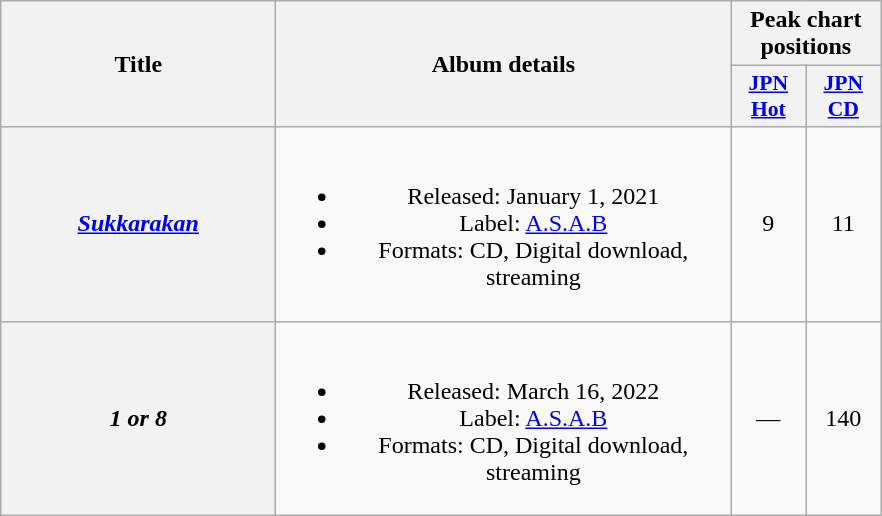<table class="wikitable plainrowheaders" style="text-align:center;">
<tr>
<th scope="col" rowspan="2" style="width:11em;">Title</th>
<th scope="col" rowspan="2" style="width:18.5em;">Album details</th>
<th scope="col" colspan="2">Peak chart positions</th>
</tr>
<tr>
<th scope="col" style="width:3em;font-size:90%;"><a href='#'>JPN<br>Hot</a><br></th>
<th scope="col" style="width:3em;font-size:90%;"><a href='#'>JPN<br>CD</a><br></th>
</tr>
<tr>
<th scope="row"><em><a href='#'>Sukkarakan</a></em></th>
<td><br><ul><li>Released: January 1, 2021</li><li>Label: <a href='#'>A.S.A.B</a></li><li>Formats: CD, Digital download, streaming</li></ul></td>
<td>9</td>
<td>11</td>
</tr>
<tr>
<th scope="row"><em>1 or 8</em></th>
<td><br><ul><li>Released: March 16, 2022</li><li>Label: <a href='#'>A.S.A.B</a></li><li>Formats: CD, Digital download, streaming</li></ul></td>
<td>—</td>
<td>140</td>
</tr>
</table>
